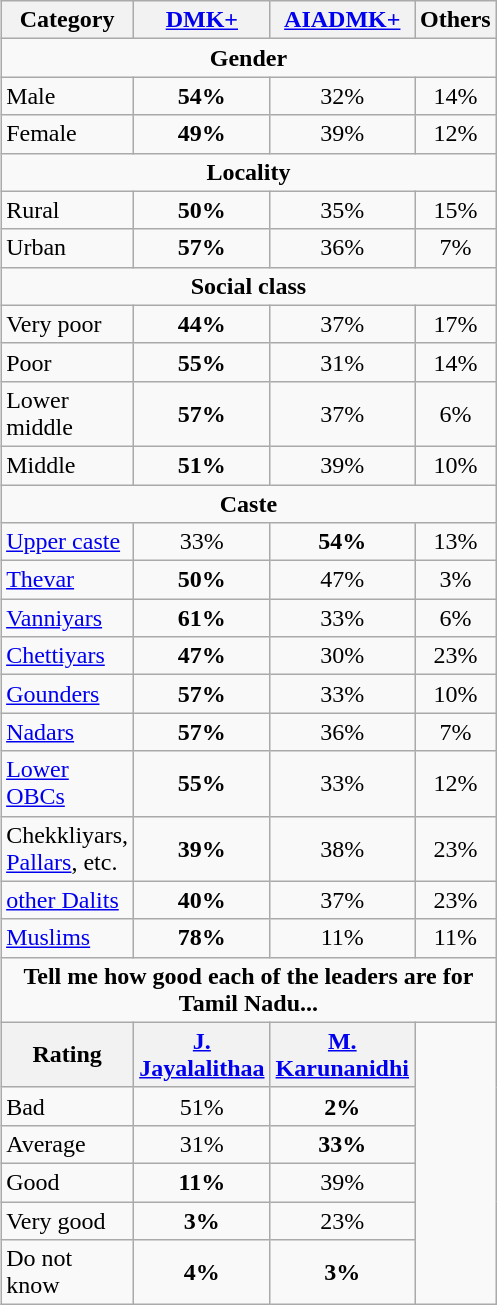<table class="wikitable" style="float:right; width:300px;">
<tr>
<th>Category</th>
<th><a href='#'>DMK+</a></th>
<th><a href='#'>AIADMK+</a></th>
<th>Others</th>
</tr>
<tr>
<td colspan="4" style="text-align:center;"><strong>Gender</strong></td>
</tr>
<tr>
<td>Male</td>
<td style="text-align:center;"><strong>54%</strong></td>
<td style="text-align:center;">32%</td>
<td style="text-align:center;">14%</td>
</tr>
<tr>
<td>Female</td>
<td style="text-align:center;"><strong>49%</strong></td>
<td style="text-align:center;">39%</td>
<td style="text-align:center;">12%</td>
</tr>
<tr>
<td colspan="4" style="text-align:center;"><strong>Locality</strong></td>
</tr>
<tr>
<td>Rural</td>
<td style="text-align:center;"><strong>50%</strong></td>
<td style="text-align:center;">35%</td>
<td style="text-align:center;">15%</td>
</tr>
<tr>
<td>Urban</td>
<td style="text-align:center;"><strong>57%</strong></td>
<td style="text-align:center;">36%</td>
<td style="text-align:center;">7%</td>
</tr>
<tr>
<td colspan="4" style="text-align:center;"><strong>Social class</strong></td>
</tr>
<tr>
<td>Very poor</td>
<td style="text-align:center;"><strong>44%</strong></td>
<td style="text-align:center;">37%</td>
<td style="text-align:center;">17%</td>
</tr>
<tr>
<td>Poor</td>
<td style="text-align:center;"><strong>55%</strong></td>
<td style="text-align:center;">31%</td>
<td style="text-align:center;">14%</td>
</tr>
<tr>
<td>Lower middle</td>
<td style="text-align:center;"><strong>57%</strong></td>
<td style="text-align:center;">37%</td>
<td style="text-align:center;">6%</td>
</tr>
<tr>
<td>Middle</td>
<td style="text-align:center;"><strong>51%</strong></td>
<td style="text-align:center;">39%</td>
<td style="text-align:center;">10%</td>
</tr>
<tr>
<td colspan="4" style="text-align:center;"><strong>Caste</strong></td>
</tr>
<tr>
<td><a href='#'>Upper caste</a></td>
<td style="text-align:center;">33%</td>
<td style="text-align:center;"><strong>54%</strong></td>
<td style="text-align:center;">13%</td>
</tr>
<tr>
<td><a href='#'>Thevar</a></td>
<td style="text-align:center;"><strong>50%</strong></td>
<td style="text-align:center;">47%</td>
<td style="text-align:center;">3%</td>
</tr>
<tr>
<td><a href='#'>Vanniyars</a></td>
<td style="text-align:center;"><strong>61%</strong></td>
<td style="text-align:center;">33%</td>
<td style="text-align:center;">6%</td>
</tr>
<tr>
<td><a href='#'>Chettiyars</a></td>
<td style="text-align:center;"><strong>47%</strong></td>
<td style="text-align:center;">30%</td>
<td style="text-align:center;">23%</td>
</tr>
<tr>
<td><a href='#'>Gounders</a></td>
<td style="text-align:center;"><strong>57%</strong></td>
<td style="text-align:center;">33%</td>
<td style="text-align:center;">10%</td>
</tr>
<tr>
<td><a href='#'>Nadars</a></td>
<td style="text-align:center;"><strong>57%</strong></td>
<td style="text-align:center;">36%</td>
<td style="text-align:center;">7%</td>
</tr>
<tr>
<td><a href='#'>Lower OBCs</a></td>
<td style="text-align:center;"><strong>55%</strong></td>
<td style="text-align:center;">33%</td>
<td style="text-align:center;">12%</td>
</tr>
<tr>
<td>Chekkliyars, <a href='#'>Pallars</a>, etc.</td>
<td style="text-align:center;"><strong>39%</strong></td>
<td style="text-align:center;">38%</td>
<td style="text-align:center;">23%</td>
</tr>
<tr>
<td><a href='#'>other Dalits</a></td>
<td style="text-align:center;"><strong>40%</strong></td>
<td style="text-align:center;">37%</td>
<td style="text-align:center;">23%</td>
</tr>
<tr>
<td><a href='#'>Muslims</a></td>
<td style="text-align:center;"><strong>78%</strong></td>
<td style="text-align:center;">11%</td>
<td style="text-align:center;">11%</td>
</tr>
<tr>
<td colspan="4" style="text-align:center;"><strong>Tell me how good each of the leaders are for Tamil Nadu...</strong></td>
</tr>
<tr>
<th>Rating</th>
<th><a href='#'>J. Jayalalithaa</a></th>
<th><a href='#'>M. Karunanidhi</a></th>
</tr>
<tr>
<td>Bad</td>
<td style="text-align:center;">51%</td>
<td style="text-align:center;"><strong>2%</strong></td>
</tr>
<tr>
<td>Average</td>
<td style="text-align:center;">31%</td>
<td style="text-align:center;"><strong>33%</strong></td>
</tr>
<tr>
<td>Good</td>
<td style="text-align:center;"><strong>11%</strong></td>
<td style="text-align:center;">39%</td>
</tr>
<tr>
<td>Very good</td>
<td style="text-align:center;"><strong>3%</strong></td>
<td style="text-align:center;">23%</td>
</tr>
<tr>
<td>Do not know</td>
<td style="text-align:center;"><strong>4%</strong></td>
<td style="text-align:center;"><strong>3%</strong></td>
</tr>
</table>
